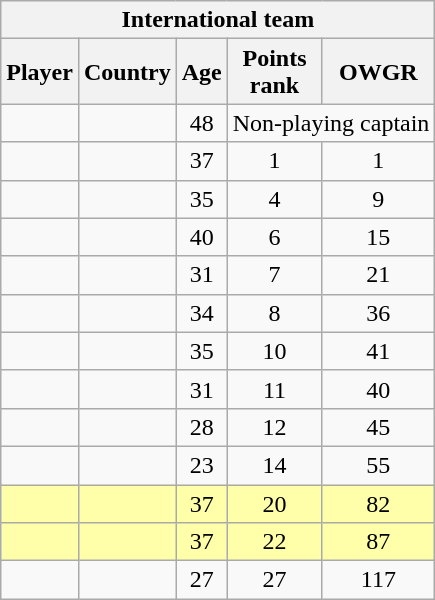<table class="wikitable sortable" style="text-align:center">
<tr>
<th colspan=9>International team</th>
</tr>
<tr>
<th>Player</th>
<th>Country</th>
<th>Age</th>
<th data-sort-type="number">Points<br>rank</th>
<th data-sort-type="number">OWGR</th>
</tr>
<tr>
<td align=left></td>
<td align=left></td>
<td>48</td>
<td colspan=2>Non-playing captain</td>
</tr>
<tr>
<td align=left></td>
<td align=left></td>
<td>37</td>
<td>1</td>
<td>1</td>
</tr>
<tr>
<td align=left></td>
<td align=left></td>
<td>35</td>
<td>4</td>
<td>9</td>
</tr>
<tr>
<td align=left></td>
<td align=left></td>
<td>40</td>
<td>6</td>
<td>15</td>
</tr>
<tr>
<td align=left></td>
<td align=left></td>
<td>31</td>
<td>7</td>
<td>21</td>
</tr>
<tr>
<td align=left></td>
<td align=left></td>
<td>34</td>
<td>8</td>
<td>36</td>
</tr>
<tr>
<td align=left></td>
<td align=left></td>
<td>35</td>
<td>10</td>
<td>41</td>
</tr>
<tr>
<td align=left></td>
<td align=left></td>
<td>31</td>
<td>11</td>
<td>40</td>
</tr>
<tr>
<td align=left></td>
<td align=left></td>
<td>28</td>
<td>12</td>
<td>45</td>
</tr>
<tr>
<td align=left></td>
<td align=left></td>
<td>23</td>
<td>14</td>
<td>55</td>
</tr>
<tr style="background:#ffa;">
<td align=left></td>
<td align=left></td>
<td>37</td>
<td>20</td>
<td>82</td>
</tr>
<tr style="background:#ffa;">
<td align=left></td>
<td align=left></td>
<td>37</td>
<td>22</td>
<td>87</td>
</tr>
<tr>
<td align=left></td>
<td align=left></td>
<td>27</td>
<td>27</td>
<td>117</td>
</tr>
</table>
